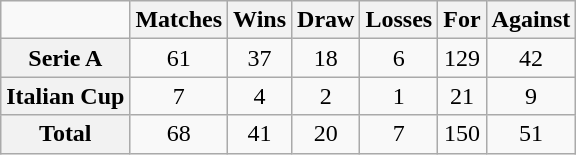<table class="wikitable" style="text-align: center;">
<tr>
<td></td>
<th>Matches</th>
<th>Wins</th>
<th>Draw</th>
<th>Losses</th>
<th>For</th>
<th>Against</th>
</tr>
<tr>
<th>Serie A</th>
<td>61</td>
<td>37</td>
<td>18</td>
<td>6</td>
<td>129</td>
<td>42</td>
</tr>
<tr>
<th>Italian Cup</th>
<td>7</td>
<td>4</td>
<td>2</td>
<td>1</td>
<td>21</td>
<td>9</td>
</tr>
<tr>
<th>Total</th>
<td>68</td>
<td>41</td>
<td>20</td>
<td>7</td>
<td>150</td>
<td>51</td>
</tr>
</table>
